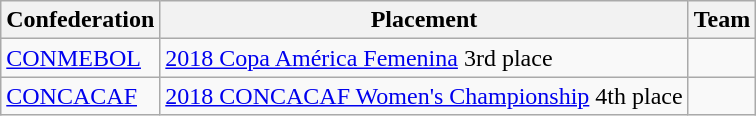<table class=wikitable>
<tr>
<th>Confederation</th>
<th>Placement</th>
<th>Team</th>
</tr>
<tr>
<td><a href='#'>CONMEBOL</a></td>
<td><a href='#'>2018 Copa América Femenina</a> 3rd place</td>
<td></td>
</tr>
<tr>
<td><a href='#'>CONCACAF</a></td>
<td><a href='#'>2018 CONCACAF Women's Championship</a> 4th place</td>
<td></td>
</tr>
</table>
